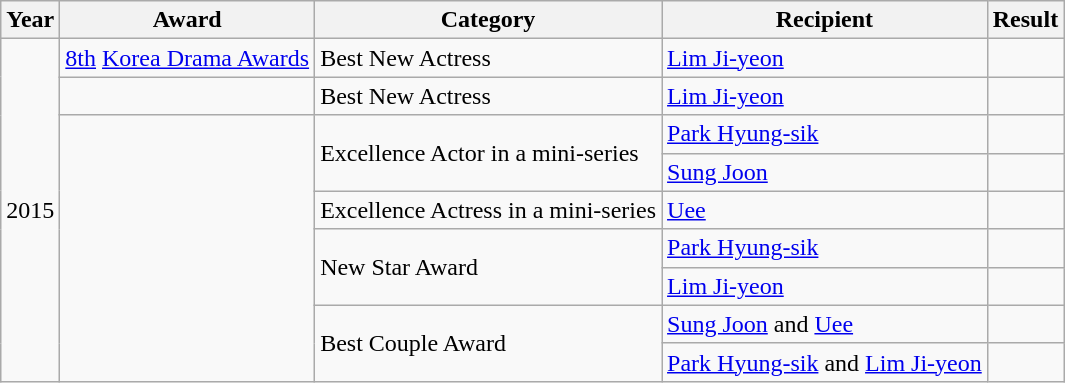<table class="wikitable">
<tr>
<th>Year</th>
<th>Award</th>
<th>Category</th>
<th>Recipient</th>
<th>Result</th>
</tr>
<tr>
<td rowspan="9">2015</td>
<td><a href='#'>8th</a> <a href='#'>Korea Drama Awards</a></td>
<td>Best New Actress</td>
<td><a href='#'>Lim Ji-yeon</a></td>
<td></td>
</tr>
<tr>
<td></td>
<td>Best New Actress</td>
<td><a href='#'>Lim Ji-yeon</a></td>
<td></td>
</tr>
<tr>
<td rowspan="7"></td>
<td rowspan="2">Excellence Actor in a mini-series</td>
<td><a href='#'>Park Hyung-sik</a></td>
<td></td>
</tr>
<tr>
<td><a href='#'>Sung Joon</a></td>
<td></td>
</tr>
<tr>
<td>Excellence Actress in a mini-series</td>
<td><a href='#'>Uee</a></td>
<td></td>
</tr>
<tr>
<td rowspan="2">New Star Award</td>
<td><a href='#'>Park Hyung-sik</a></td>
<td></td>
</tr>
<tr>
<td><a href='#'>Lim Ji-yeon</a></td>
<td></td>
</tr>
<tr>
<td rowspan="2">Best Couple Award</td>
<td><a href='#'>Sung Joon</a> and <a href='#'>Uee</a></td>
<td></td>
</tr>
<tr>
<td><a href='#'>Park Hyung-sik</a> and <a href='#'>Lim Ji-yeon</a></td>
<td></td>
</tr>
</table>
